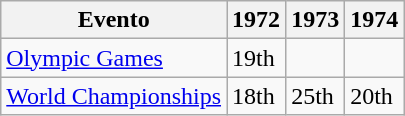<table class="wikitable">
<tr>
<th>Evento</th>
<th>1972</th>
<th>1973</th>
<th>1974</th>
</tr>
<tr>
<td><a href='#'>Olympic Games</a></td>
<td>19th</td>
<td></td>
<td></td>
</tr>
<tr>
<td><a href='#'>World Championships</a></td>
<td>18th</td>
<td>25th</td>
<td>20th</td>
</tr>
</table>
